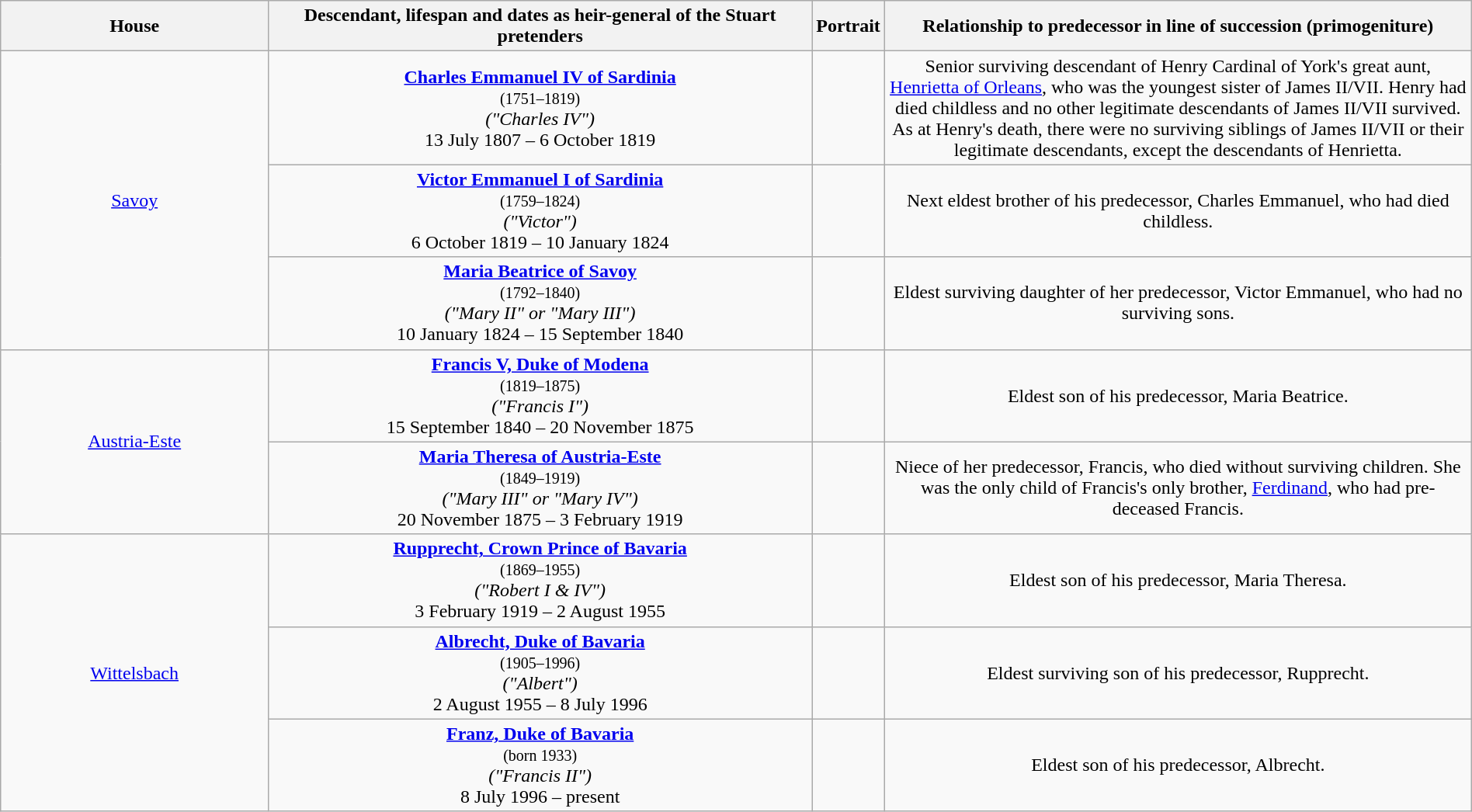<table style="text-align:center; width:100%" class="wikitable">
<tr>
<th style="width:19%;">House</th>
<th style="width:39%;">Descendant, lifespan and dates as heir-general of the Stuart pretenders</th>
<th style="width:105px;">Portrait</th>
<th style="width:47%;">Relationship to predecessor in line of succession (primogeniture)</th>
</tr>
<tr>
<td rowspan=3><a href='#'>Savoy</a></td>
<td><strong><a href='#'>Charles Emmanuel IV of Sardinia</a></strong><br><small>(1751–1819)</small><br><em>("Charles IV")</em><br>13 July 1807 – 6 October 1819</td>
<td></td>
<td>Senior surviving descendant of Henry Cardinal of York's great aunt, <a href='#'>Henrietta of Orleans</a>, who was the youngest sister of James II/VII. Henry had died childless and no other legitimate descendants of James II/VII survived. As at Henry's death, there were no surviving siblings of James II/VII or their legitimate descendants, except the descendants of Henrietta.</td>
</tr>
<tr>
<td><strong><a href='#'>Victor Emmanuel I of Sardinia</a></strong><br><small>(1759–1824)</small><br><em>("Victor")</em><br>6 October 1819 – 10 January 1824</td>
<td></td>
<td>Next eldest brother of his predecessor, Charles Emmanuel, who had died childless.</td>
</tr>
<tr>
<td><strong><a href='#'>Maria Beatrice of Savoy</a></strong><br><small>(1792–1840)</small><br><em>("Mary II" or "Mary III")</em><br>10 January 1824 – 15 September 1840</td>
<td></td>
<td>Eldest surviving daughter of her predecessor, Victor Emmanuel, who had no surviving sons.</td>
</tr>
<tr>
<td rowspan=2><a href='#'>Austria-Este</a></td>
<td><strong><a href='#'>Francis V, Duke of Modena</a></strong><br><small>(1819–1875)</small><br><em>("Francis I")</em><br>15 September 1840 – 20 November 1875</td>
<td></td>
<td>Eldest son of his predecessor, Maria Beatrice.</td>
</tr>
<tr>
<td><strong><a href='#'>Maria Theresa of Austria-Este</a></strong><br><small>(1849–1919)</small><br><em>("Mary III" or "Mary IV")</em><br> 20 November 1875 – 3 February 1919</td>
<td></td>
<td>Niece of her predecessor, Francis, who died without surviving children. She was the only child of Francis's only brother, <a href='#'>Ferdinand</a>, who had pre-deceased Francis.</td>
</tr>
<tr>
<td rowspan=3><a href='#'>Wittelsbach</a></td>
<td><strong><a href='#'>Rupprecht, Crown Prince of Bavaria</a></strong><br><small>(1869–1955)</small><br><em>("Robert I & IV")</em><br>3 February 1919 – 2 August 1955</td>
<td></td>
<td>Eldest son of his predecessor, Maria Theresa.</td>
</tr>
<tr>
<td><strong><a href='#'>Albrecht, Duke of Bavaria</a></strong><br><small>(1905–1996)</small><br><em>("Albert")</em><br>2 August 1955 – 8 July 1996</td>
<td></td>
<td>Eldest surviving son of his predecessor, Rupprecht.</td>
</tr>
<tr>
<td><strong><a href='#'>Franz, Duke of Bavaria</a></strong><br><small>(born 1933)</small><br><em>("Francis II")</em><br>8 July 1996 – present</td>
<td></td>
<td>Eldest son of his predecessor, Albrecht.</td>
</tr>
</table>
